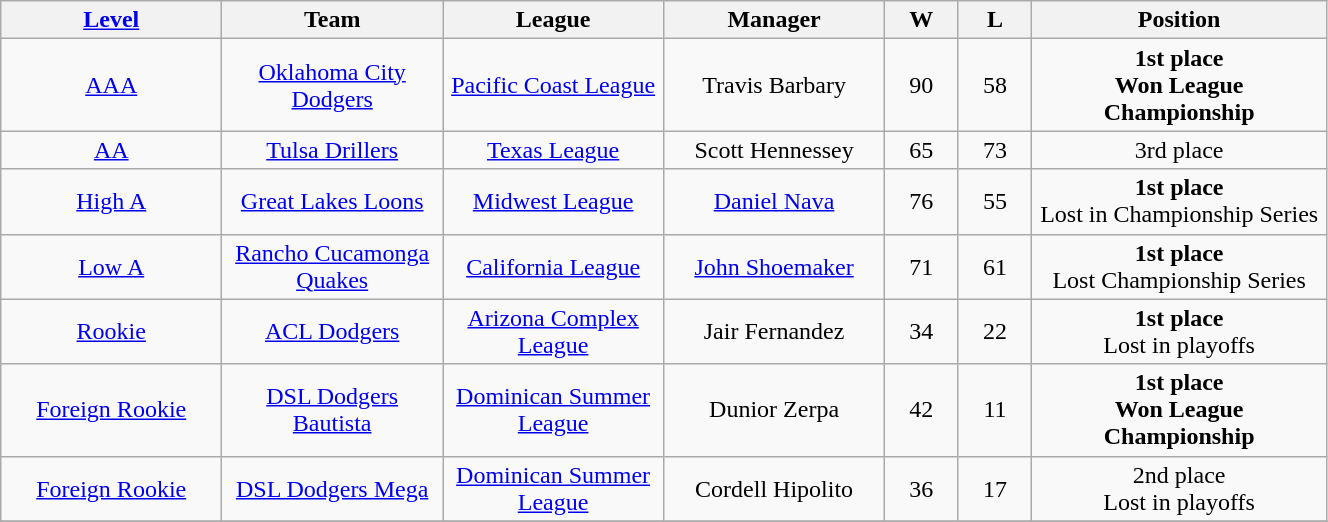<table class="wikitable" style="width:70%; text-align:center;">
<tr>
<th style="width:15%;"><a href='#'>Level</a></th>
<th style="width:15%;">Team</th>
<th style="width:15%;">League</th>
<th style="width:15%;">Manager</th>
<th style="width:5%;">W</th>
<th style="width:5%;">L</th>
<th style="width:20%;">Position</th>
</tr>
<tr>
<td><a href='#'>AAA</a></td>
<td><a href='#'>Oklahoma City Dodgers</a></td>
<td><a href='#'>Pacific Coast League</a><br></td>
<td>Travis Barbary</td>
<td>90</td>
<td>58</td>
<td><strong>1st place</strong>  <br> <strong>Won League Championship</strong></td>
</tr>
<tr>
<td><a href='#'>AA</a></td>
<td><a href='#'>Tulsa Drillers</a></td>
<td><a href='#'>Texas League</a><br></td>
<td>Scott Hennessey</td>
<td>65</td>
<td>73</td>
<td>3rd place</td>
</tr>
<tr>
<td><a href='#'>High A</a></td>
<td><a href='#'>Great Lakes Loons</a></td>
<td><a href='#'>Midwest League</a>  <br></td>
<td><a href='#'>Daniel Nava</a></td>
<td>76</td>
<td>55</td>
<td><strong>1st place</strong><br>  Lost in Championship Series</td>
</tr>
<tr>
<td><a href='#'>Low A</a></td>
<td><a href='#'>Rancho Cucamonga Quakes</a></td>
<td><a href='#'>California League</a><br></td>
<td><a href='#'>John Shoemaker</a></td>
<td>71</td>
<td>61</td>
<td><strong>1st place</strong>   <br> Lost Championship Series</td>
</tr>
<tr>
<td><a href='#'>Rookie</a></td>
<td><a href='#'>ACL Dodgers</a></td>
<td><a href='#'>Arizona Complex League</a> <br></td>
<td>Jair Fernandez</td>
<td>34</td>
<td>22</td>
<td><strong>1st place</strong> <br>Lost in playoffs</td>
</tr>
<tr>
<td><a href='#'>Foreign Rookie</a></td>
<td><a href='#'>DSL Dodgers Bautista</a></td>
<td><a href='#'>Dominican Summer League</a><br></td>
<td>Dunior Zerpa </td>
<td>42</td>
<td>11</td>
<td><strong>1st place</strong><br> <strong>Won League Championship</strong></td>
</tr>
<tr>
<td><a href='#'>Foreign Rookie</a></td>
<td><a href='#'>DSL Dodgers Mega</a></td>
<td><a href='#'>Dominican Summer League</a><br></td>
<td>Cordell Hipolito</td>
<td>36</td>
<td>17</td>
<td>2nd place<br>Lost in playoffs</td>
</tr>
<tr>
</tr>
</table>
